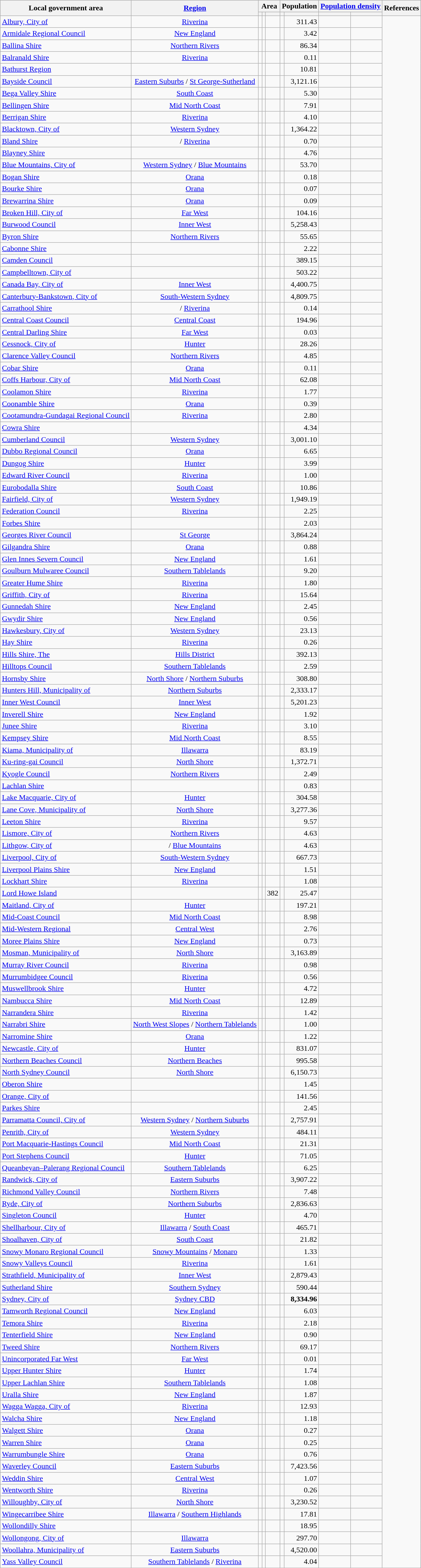<table class="wikitable sortable" style=text-align:center>
<tr>
<th rowspan=2>Local government area</th>
<th rowspan=2><a href='#'>Region</a></th>
<th colspan=3>Area</th>
<th colspan=2>Population</th>
<th colspan=2><a href='#'>Population density</a></th>
<th rowspan=2>References</th>
</tr>
<tr>
<th></th>
<th></th>
<th></th>
<th></th>
<th></th>
<th></th>
<th></th>
</tr>
<tr>
<td align=left><a href='#'>Albury, City of</a></td>
<td><a href='#'>Riverina</a></td>
<td></td>
<td scope="row"></td>
<td align=right></td>
<td scope="row"></td>
<td align=right>311.43</td>
<td></td>
<td></td>
</tr>
<tr>
<td align=left><a href='#'>Armidale Regional Council</a></td>
<td><a href='#'>New England</a></td>
<td></td>
<td scope="row"></td>
<td align=right></td>
<td scope="row"></td>
<td align=right>3.42</td>
<td></td>
<td></td>
</tr>
<tr>
<td align=left><a href='#'>Ballina Shire</a></td>
<td><a href='#'>Northern Rivers</a></td>
<td></td>
<td scope="row"></td>
<td align=right></td>
<td scope="row"></td>
<td align=right>86.34</td>
<td></td>
<td></td>
</tr>
<tr>
<td align=left><a href='#'>Balranald Shire</a></td>
<td><a href='#'>Riverina</a></td>
<td></td>
<td scope="row"></td>
<td align=right></td>
<td scope="row"></td>
<td align=right>0.11</td>
<td></td>
<td></td>
</tr>
<tr>
<td align=left><a href='#'>Bathurst Region</a></td>
<td></td>
<td></td>
<td scope="row"></td>
<td align=right></td>
<td scope="row"></td>
<td align=right>10.81</td>
<td></td>
<td></td>
</tr>
<tr>
<td align=left><a href='#'>Bayside Council</a></td>
<td><a href='#'>Eastern Suburbs</a> / <a href='#'>St George-Sutherland</a></td>
<td></td>
<td scope="row"></td>
<td align=right></td>
<td scope="row"></td>
<td align=right>3,121.16</td>
<td></td>
<td></td>
</tr>
<tr>
<td align=left><a href='#'>Bega Valley Shire</a></td>
<td><a href='#'>South Coast</a></td>
<td></td>
<td scope="row"></td>
<td align=right></td>
<td scope="row"></td>
<td align=right>5.30</td>
<td></td>
<td></td>
</tr>
<tr>
<td align=left><a href='#'>Bellingen Shire</a></td>
<td><a href='#'>Mid North Coast</a></td>
<td></td>
<td scope="row"></td>
<td align=right></td>
<td scope="row"></td>
<td align=right>7.91</td>
<td></td>
<td></td>
</tr>
<tr>
<td align=left><a href='#'>Berrigan Shire</a></td>
<td><a href='#'>Riverina</a></td>
<td></td>
<td scope="row"></td>
<td align=right></td>
<td scope="row"></td>
<td align=right>4.10</td>
<td></td>
<td></td>
</tr>
<tr>
<td align=left><a href='#'>Blacktown, City of</a></td>
<td><a href='#'>Western Sydney</a></td>
<td></td>
<td scope="row"></td>
<td align=right></td>
<td scope="row"></td>
<td align=right>1,364.22</td>
<td></td>
<td></td>
</tr>
<tr>
<td align=left><a href='#'>Bland Shire</a></td>
<td> / <a href='#'>Riverina</a></td>
<td></td>
<td scope="row"></td>
<td align=right></td>
<td scope="row"></td>
<td align=right>0.70</td>
<td></td>
<td></td>
</tr>
<tr>
<td align=left><a href='#'>Blayney Shire</a></td>
<td></td>
<td></td>
<td scope="row"></td>
<td align=right></td>
<td scope="row"></td>
<td align=right>4.76</td>
<td></td>
<td></td>
</tr>
<tr>
<td align=left><a href='#'>Blue Mountains, City of</a></td>
<td><a href='#'>Western Sydney</a> / <a href='#'>Blue Mountains</a></td>
<td></td>
<td scope="row"></td>
<td align=right></td>
<td scope="row"></td>
<td align=right>53.70</td>
<td></td>
<td></td>
</tr>
<tr>
<td align=left><a href='#'>Bogan Shire</a></td>
<td><a href='#'>Orana</a></td>
<td></td>
<td scope="row"></td>
<td align=right></td>
<td scope="row"></td>
<td align=right>0.18</td>
<td></td>
<td></td>
</tr>
<tr>
<td align=left><a href='#'>Bourke Shire</a></td>
<td><a href='#'>Orana</a></td>
<td></td>
<td scope="row"></td>
<td align=right></td>
<td scope="row"></td>
<td align=right>0.07</td>
<td></td>
<td></td>
</tr>
<tr>
<td align=left><a href='#'>Brewarrina Shire</a></td>
<td><a href='#'>Orana</a></td>
<td></td>
<td scope="row"></td>
<td align=right></td>
<td scope="row"></td>
<td align=right>0.09</td>
<td></td>
<td></td>
</tr>
<tr>
<td align=left><a href='#'>Broken Hill, City of</a></td>
<td><a href='#'>Far West</a></td>
<td></td>
<td scope="row"></td>
<td align=right></td>
<td scope="row"></td>
<td align=right>104.16</td>
<td></td>
<td></td>
</tr>
<tr>
<td align=left><a href='#'>Burwood Council</a></td>
<td><a href='#'>Inner West</a></td>
<td></td>
<td scope="row"></td>
<td align=right></td>
<td scope="row"></td>
<td align=right>5,258.43</td>
<td></td>
<td></td>
</tr>
<tr>
<td align=left><a href='#'>Byron Shire</a></td>
<td><a href='#'>Northern Rivers</a></td>
<td></td>
<td scope="row"></td>
<td align=right></td>
<td scope="row"></td>
<td align=right>55.65</td>
<td></td>
<td></td>
</tr>
<tr>
<td align=left><a href='#'>Cabonne Shire</a></td>
<td></td>
<td></td>
<td scope="row"></td>
<td align=right></td>
<td scope="row"></td>
<td align=right>2.22</td>
<td></td>
<td></td>
</tr>
<tr>
<td align=left><a href='#'>Camden Council</a></td>
<td></td>
<td></td>
<td scope="row"></td>
<td align=right></td>
<td scope="row"></td>
<td align=right>389.15</td>
<td></td>
<td></td>
</tr>
<tr>
<td align=left><a href='#'>Campbelltown, City of</a></td>
<td></td>
<td></td>
<td scope="row"></td>
<td align=right></td>
<td scope="row"></td>
<td align=right>503.22</td>
<td></td>
<td></td>
</tr>
<tr>
<td align=left><a href='#'>Canada Bay, City of</a></td>
<td><a href='#'>Inner West</a></td>
<td></td>
<td scope="row"></td>
<td align=right></td>
<td scope="row"></td>
<td align=right>4,400.75</td>
<td></td>
<td></td>
</tr>
<tr>
<td align=left><a href='#'>Canterbury-Bankstown, City of</a></td>
<td><a href='#'>South-Western Sydney</a></td>
<td></td>
<td scope="row"></td>
<td align=right><strong> </strong></td>
<td scope="row"><strong></strong></td>
<td align=right>4,809.75</td>
<td></td>
<td></td>
</tr>
<tr>
<td align=left><a href='#'>Carrathool Shire</a></td>
<td> / <a href='#'>Riverina</a></td>
<td></td>
<td scope="row"></td>
<td align=right></td>
<td scope="row"></td>
<td align=right>0.14</td>
<td></td>
<td></td>
</tr>
<tr>
<td align=left><a href='#'>Central Coast Council</a></td>
<td><a href='#'>Central Coast</a></td>
<td></td>
<td scope="row"></td>
<td align=right></td>
<td scope="row"></td>
<td align=right>194.96</td>
<td></td>
<td></td>
</tr>
<tr>
<td align=left><a href='#'>Central Darling Shire</a></td>
<td><a href='#'>Far West</a></td>
<td></td>
<td scope="row"></td>
<td align=right></td>
<td scope="row"></td>
<td align=right>0.03</td>
<td></td>
<td></td>
</tr>
<tr>
<td align=left><a href='#'>Cessnock, City of</a></td>
<td><a href='#'>Hunter</a></td>
<td></td>
<td scope="row"></td>
<td align=right></td>
<td scope="row"></td>
<td align=right>28.26</td>
<td></td>
<td></td>
</tr>
<tr>
<td align=left><a href='#'>Clarence Valley Council</a></td>
<td><a href='#'>Northern Rivers</a></td>
<td></td>
<td scope="row"></td>
<td align=right></td>
<td scope="row"></td>
<td align=right>4.85</td>
<td></td>
<td></td>
</tr>
<tr>
<td align=left><a href='#'>Cobar Shire</a></td>
<td><a href='#'>Orana</a></td>
<td></td>
<td scope="row"></td>
<td align=right></td>
<td scope="row"></td>
<td align=right>0.11</td>
<td></td>
<td></td>
</tr>
<tr>
<td align=left><a href='#'>Coffs Harbour, City of</a></td>
<td><a href='#'>Mid North Coast</a></td>
<td></td>
<td scope="row"></td>
<td align=right></td>
<td scope="row"></td>
<td align=right>62.08</td>
<td></td>
<td></td>
</tr>
<tr>
<td align=left><a href='#'>Coolamon Shire</a></td>
<td><a href='#'>Riverina</a></td>
<td></td>
<td scope="row"></td>
<td align=right></td>
<td scope="row"></td>
<td align=right>1.77</td>
<td></td>
<td></td>
</tr>
<tr>
<td align=left><a href='#'>Coonamble Shire</a></td>
<td><a href='#'>Orana</a></td>
<td></td>
<td scope="row"></td>
<td align=right></td>
<td scope="row"></td>
<td align=right>0.39</td>
<td></td>
<td></td>
</tr>
<tr>
<td align=left><a href='#'>Cootamundra-Gundagai Regional Council</a></td>
<td><a href='#'>Riverina</a></td>
<td></td>
<td scope="row"></td>
<td align=right></td>
<td scope="row"></td>
<td align=right>2.80</td>
<td></td>
<td></td>
</tr>
<tr>
<td align=left><a href='#'>Cowra Shire</a></td>
<td></td>
<td></td>
<td scope="row"></td>
<td align=right></td>
<td scope="row"></td>
<td align=right>4.34</td>
<td></td>
<td></td>
</tr>
<tr>
<td align=left><a href='#'>Cumberland Council</a></td>
<td><a href='#'>Western Sydney</a></td>
<td></td>
<td scope="row"></td>
<td align=right></td>
<td scope="row"></td>
<td align=right>3,001.10</td>
<td></td>
<td></td>
</tr>
<tr>
<td align=left><a href='#'>Dubbo Regional Council</a></td>
<td><a href='#'>Orana</a></td>
<td></td>
<td scope="row"></td>
<td align=right></td>
<td scope="row"></td>
<td align=right>6.65</td>
<td></td>
<td></td>
</tr>
<tr>
<td align=left><a href='#'>Dungog Shire</a></td>
<td><a href='#'>Hunter</a></td>
<td></td>
<td scope="row"></td>
<td align=right></td>
<td scope="row"></td>
<td align=right>3.99</td>
<td></td>
<td></td>
</tr>
<tr>
<td align=left><a href='#'>Edward River Council</a></td>
<td><a href='#'>Riverina</a></td>
<td></td>
<td scope="row"></td>
<td align=right></td>
<td scope="row"></td>
<td align=right>1.00</td>
<td></td>
<td></td>
</tr>
<tr>
<td align=left><a href='#'>Eurobodalla Shire</a></td>
<td><a href='#'>South Coast</a></td>
<td></td>
<td scope="row"></td>
<td align=right></td>
<td scope="row"></td>
<td align=right>10.86</td>
<td></td>
<td></td>
</tr>
<tr>
<td align=left><a href='#'>Fairfield, City of</a></td>
<td><a href='#'>Western Sydney</a></td>
<td></td>
<td scope="row"></td>
<td align=right></td>
<td scope="row"></td>
<td align=right>1,949.19</td>
<td></td>
<td></td>
</tr>
<tr>
<td align=left><a href='#'>Federation Council</a></td>
<td><a href='#'>Riverina</a></td>
<td></td>
<td scope="row"></td>
<td align=right></td>
<td scope="row"></td>
<td align=right>2.25</td>
<td></td>
<td></td>
</tr>
<tr>
<td align=left><a href='#'>Forbes Shire</a></td>
<td></td>
<td></td>
<td scope="row"></td>
<td align=right></td>
<td scope="row"></td>
<td align=right>2.03</td>
<td></td>
<td></td>
</tr>
<tr>
<td align=left><a href='#'>Georges River Council</a></td>
<td><a href='#'>St George</a></td>
<td></td>
<td scope="row"></td>
<td align=right></td>
<td scope="row"></td>
<td align=right>3,864.24</td>
<td></td>
<td></td>
</tr>
<tr>
<td align=left><a href='#'>Gilgandra Shire</a></td>
<td><a href='#'>Orana</a></td>
<td></td>
<td scope="row"></td>
<td align=right></td>
<td scope="row"></td>
<td align=right>0.88</td>
<td></td>
<td></td>
</tr>
<tr>
<td align=left><a href='#'>Glen Innes Severn Council</a></td>
<td><a href='#'>New England</a></td>
<td></td>
<td scope="row"></td>
<td align=right></td>
<td scope="row"></td>
<td align=right>1.61</td>
<td></td>
<td></td>
</tr>
<tr>
<td align=left><a href='#'>Goulburn Mulwaree Council</a></td>
<td><a href='#'>Southern Tablelands</a></td>
<td></td>
<td scope="row"></td>
<td align=right></td>
<td scope="row"></td>
<td align=right>9.20</td>
<td></td>
<td></td>
</tr>
<tr>
<td align=left><a href='#'>Greater Hume Shire</a></td>
<td><a href='#'>Riverina</a></td>
<td></td>
<td scope="row"></td>
<td align=right></td>
<td scope="row"></td>
<td align=right>1.80</td>
<td></td>
<td></td>
</tr>
<tr>
<td align=left><a href='#'>Griffith, City of</a></td>
<td><a href='#'>Riverina</a></td>
<td></td>
<td scope="row"></td>
<td align=right></td>
<td scope="row"></td>
<td align=right>15.64</td>
<td></td>
<td></td>
</tr>
<tr>
<td align=left><a href='#'>Gunnedah Shire</a></td>
<td><a href='#'>New England</a></td>
<td></td>
<td scope="row"></td>
<td align=right></td>
<td scope="row"></td>
<td align=right>2.45</td>
<td></td>
<td></td>
</tr>
<tr>
<td align=left><a href='#'>Gwydir Shire</a></td>
<td><a href='#'>New England</a></td>
<td></td>
<td scope="row"></td>
<td align=right></td>
<td scope="row"></td>
<td align=right>0.56</td>
<td></td>
<td></td>
</tr>
<tr>
<td align=left><a href='#'>Hawkesbury, City of</a></td>
<td><a href='#'>Western Sydney</a></td>
<td></td>
<td scope="row"></td>
<td align=right></td>
<td scope="row"></td>
<td align=right>23.13</td>
<td></td>
<td></td>
</tr>
<tr>
<td align=left><a href='#'>Hay Shire</a></td>
<td><a href='#'>Riverina</a></td>
<td></td>
<td scope="row"></td>
<td align=right></td>
<td scope="row"></td>
<td align=right>0.26</td>
<td></td>
<td></td>
</tr>
<tr>
<td align=left><a href='#'>Hills Shire, The</a></td>
<td><a href='#'>Hills District</a></td>
<td></td>
<td scope="row"></td>
<td align=right></td>
<td scope="row"></td>
<td align=right>392.13</td>
<td></td>
<td></td>
</tr>
<tr>
<td align=left><a href='#'>Hilltops Council</a></td>
<td><a href='#'>Southern Tablelands</a></td>
<td></td>
<td scope="row"></td>
<td align=right></td>
<td scope="row"></td>
<td align=right>2.59</td>
<td></td>
<td></td>
</tr>
<tr>
<td align=left><a href='#'>Hornsby Shire</a></td>
<td><a href='#'>North Shore</a> / <a href='#'>Northern Suburbs</a></td>
<td></td>
<td scope="row"></td>
<td align=right></td>
<td scope="row"></td>
<td align=right>308.80</td>
<td></td>
<td></td>
</tr>
<tr>
<td align=left><a href='#'>Hunters Hill, Municipality of</a></td>
<td><a href='#'>Northern Suburbs</a></td>
<td></td>
<td></td>
<td align=right></td>
<td scope="row"></td>
<td align=right>2,333.17</td>
<td></td>
<td></td>
</tr>
<tr>
<td align=left><a href='#'>Inner West Council</a></td>
<td><a href='#'>Inner West</a></td>
<td></td>
<td scope="row"></td>
<td align=right></td>
<td scope="row"></td>
<td align=right>5,201.23</td>
<td></td>
<td></td>
</tr>
<tr>
<td align=left><a href='#'>Inverell Shire</a></td>
<td><a href='#'>New England</a></td>
<td></td>
<td scope="row"></td>
<td align=right></td>
<td scope="row"></td>
<td align=right>1.92</td>
<td></td>
<td></td>
</tr>
<tr>
<td align=left><a href='#'>Junee Shire</a></td>
<td><a href='#'>Riverina</a></td>
<td></td>
<td scope="row"></td>
<td align=right></td>
<td scope="row"></td>
<td align=right>3.10</td>
<td></td>
<td></td>
</tr>
<tr>
<td align=left><a href='#'>Kempsey Shire</a></td>
<td><a href='#'>Mid North Coast</a></td>
<td></td>
<td scope="row"></td>
<td align=right></td>
<td scope="row"></td>
<td align=right>8.55</td>
<td></td>
<td></td>
</tr>
<tr>
<td align=left><a href='#'>Kiama, Municipality of</a></td>
<td><a href='#'>Illawarra</a></td>
<td></td>
<td scope="row"></td>
<td align=right></td>
<td scope="row"></td>
<td align=right>83.19</td>
<td></td>
<td></td>
</tr>
<tr>
<td align=left><a href='#'>Ku-ring-gai Council</a></td>
<td><a href='#'>North Shore</a></td>
<td></td>
<td scope="row"></td>
<td align=right></td>
<td scope="row"></td>
<td align=right>1,372.71</td>
<td></td>
<td></td>
</tr>
<tr>
<td align=left><a href='#'>Kyogle Council</a></td>
<td><a href='#'>Northern Rivers</a></td>
<td></td>
<td scope="row"></td>
<td align=right></td>
<td scope="row"></td>
<td align=right>2.49</td>
<td></td>
<td></td>
</tr>
<tr>
<td align=left><a href='#'>Lachlan Shire</a></td>
<td></td>
<td></td>
<td scope="row"></td>
<td align=right></td>
<td scope="row"></td>
<td align=right>0.83</td>
<td></td>
<td></td>
</tr>
<tr>
<td align=left><a href='#'>Lake Macquarie, City of</a></td>
<td><a href='#'>Hunter</a></td>
<td></td>
<td scope="row"></td>
<td align=right></td>
<td scope="row"></td>
<td align=right>304.58</td>
<td></td>
<td></td>
</tr>
<tr>
<td align=left><a href='#'>Lane Cove, Municipality of</a></td>
<td><a href='#'>North Shore</a></td>
<td></td>
<td scope="row"></td>
<td align=right></td>
<td scope="row"></td>
<td align=right>3,277.36</td>
<td></td>
<td></td>
</tr>
<tr>
<td align=left><a href='#'>Leeton Shire</a></td>
<td><a href='#'>Riverina</a></td>
<td></td>
<td scope="row"></td>
<td align=right></td>
<td scope="row"></td>
<td align=right>9.57</td>
<td></td>
<td></td>
</tr>
<tr>
<td align=left><a href='#'>Lismore, City of</a></td>
<td><a href='#'>Northern Rivers</a></td>
<td></td>
<td scope="row"></td>
<td align=right></td>
<td scope="row"></td>
<td align=right>4.63</td>
<td></td>
<td></td>
</tr>
<tr>
<td align=left><a href='#'>Lithgow, City of</a></td>
<td> / <a href='#'>Blue Mountains</a></td>
<td></td>
<td scope="row"></td>
<td align=right></td>
<td scope="row"></td>
<td align=right>4.63</td>
<td></td>
<td></td>
</tr>
<tr>
<td align=left><a href='#'>Liverpool, City of</a></td>
<td><a href='#'>South-Western Sydney</a></td>
<td></td>
<td scope="row"></td>
<td align=right></td>
<td scope="row"></td>
<td align=right>667.73</td>
<td></td>
<td></td>
</tr>
<tr>
<td align=left><a href='#'>Liverpool Plains Shire</a></td>
<td><a href='#'>New England</a></td>
<td></td>
<td scope="row"></td>
<td align=right></td>
<td scope="row"></td>
<td align=right>1.51</td>
<td></td>
<td></td>
</tr>
<tr>
<td align=left><a href='#'>Lockhart Shire</a></td>
<td><a href='#'>Riverina</a></td>
<td></td>
<td scope="row"></td>
<td align=right></td>
<td scope="row"></td>
<td align=right>1.08</td>
<td></td>
<td></td>
</tr>
<tr>
<td align=left><a href='#'>Lord Howe Island</a></td>
<td></td>
<td></td>
<td scope="row"></td>
<td align=right>382</td>
<td scope="row"></td>
<td align=right>25.47</td>
<td></td>
<td></td>
</tr>
<tr>
<td align=left><a href='#'>Maitland, City of</a></td>
<td><a href='#'>Hunter</a></td>
<td></td>
<td scope="row"></td>
<td align=right></td>
<td scope="row"></td>
<td align=right>197.21</td>
<td></td>
<td></td>
</tr>
<tr>
<td align=left><a href='#'>Mid-Coast Council</a></td>
<td><a href='#'>Mid North Coast</a></td>
<td></td>
<td scope="row"></td>
<td align=right></td>
<td scope="row"></td>
<td align=right>8.98</td>
<td></td>
<td></td>
</tr>
<tr>
<td align=left><a href='#'>Mid-Western Regional</a></td>
<td><a href='#'>Central West</a></td>
<td></td>
<td scope="row"></td>
<td align=right></td>
<td scope="row"></td>
<td align=right>2.76</td>
<td></td>
<td></td>
</tr>
<tr>
<td align=left><a href='#'>Moree Plains Shire</a></td>
<td><a href='#'>New England</a></td>
<td></td>
<td scope="row"></td>
<td align=right></td>
<td scope="row"></td>
<td align=right>0.73</td>
<td></td>
<td></td>
</tr>
<tr>
<td align=left><a href='#'>Mosman, Municipality of</a></td>
<td><a href='#'>North Shore</a></td>
<td></td>
<td scope="row"></td>
<td align=right></td>
<td scope="row"></td>
<td align=right>3,163.89</td>
<td></td>
<td></td>
</tr>
<tr>
<td align=left><a href='#'>Murray River Council</a></td>
<td><a href='#'>Riverina</a></td>
<td></td>
<td scope="row"></td>
<td align=right></td>
<td scope="row"></td>
<td align=right>0.98</td>
<td></td>
<td></td>
</tr>
<tr>
<td align=left><a href='#'>Murrumbidgee Council</a></td>
<td><a href='#'>Riverina</a></td>
<td></td>
<td scope="row"></td>
<td align=right></td>
<td scope="row"></td>
<td align=right>0.56</td>
<td></td>
<td></td>
</tr>
<tr>
<td align=left><a href='#'>Muswellbrook Shire</a></td>
<td><a href='#'>Hunter</a></td>
<td></td>
<td scope="row"></td>
<td align=right></td>
<td scope="row"></td>
<td align=right>4.72</td>
<td></td>
<td></td>
</tr>
<tr>
<td align=left><a href='#'>Nambucca Shire</a></td>
<td><a href='#'>Mid North Coast</a></td>
<td></td>
<td scope="row"></td>
<td align=right></td>
<td scope="row"></td>
<td align=right>12.89</td>
<td></td>
<td></td>
</tr>
<tr>
<td align=left><a href='#'>Narrandera Shire</a></td>
<td><a href='#'>Riverina</a></td>
<td></td>
<td scope="row"></td>
<td align=right></td>
<td scope="row"></td>
<td align=right>1.42</td>
<td></td>
<td></td>
</tr>
<tr>
<td align=left><a href='#'>Narrabri Shire</a></td>
<td><a href='#'>North West Slopes</a> / <a href='#'>Northern Tablelands</a></td>
<td></td>
<td scope="row"></td>
<td align=right></td>
<td scope="row"></td>
<td align=right>1.00</td>
<td></td>
<td></td>
</tr>
<tr>
<td align=left><a href='#'>Narromine Shire</a></td>
<td><a href='#'>Orana</a></td>
<td></td>
<td scope="row"></td>
<td align=right></td>
<td scope="row"></td>
<td align=right>1.22</td>
<td></td>
<td></td>
</tr>
<tr>
<td align=left><a href='#'>Newcastle, City of</a></td>
<td><a href='#'>Hunter</a></td>
<td></td>
<td scope="row"></td>
<td align=right></td>
<td scope="row"></td>
<td align=right>831.07</td>
<td></td>
<td></td>
</tr>
<tr>
<td align=left><a href='#'>Northern Beaches Council</a></td>
<td><a href='#'>Northern Beaches</a></td>
<td></td>
<td scope="row"></td>
<td align=right></td>
<td scope="row"></td>
<td align=right>995.58</td>
<td></td>
<td></td>
</tr>
<tr>
<td align=left><a href='#'>North Sydney Council</a></td>
<td><a href='#'>North Shore</a></td>
<td></td>
<td scope="row"></td>
<td align=right></td>
<td scope="row"></td>
<td align=right>6,150.73</td>
<td></td>
<td></td>
</tr>
<tr>
<td align=left><a href='#'>Oberon Shire</a></td>
<td></td>
<td></td>
<td scope="row"></td>
<td align=right></td>
<td scope="row"></td>
<td align=right>1.45</td>
<td></td>
<td></td>
</tr>
<tr>
<td align=left><a href='#'>Orange, City of</a></td>
<td></td>
<td></td>
<td scope="row"></td>
<td align=right></td>
<td scope="row"></td>
<td align=right>141.56</td>
<td></td>
<td></td>
</tr>
<tr>
<td align=left><a href='#'>Parkes Shire</a></td>
<td></td>
<td></td>
<td scope="row"></td>
<td align=right></td>
<td scope="row"></td>
<td align=right>2.45</td>
<td></td>
<td></td>
</tr>
<tr>
<td align=left><a href='#'>Parramatta Council, City of</a></td>
<td><a href='#'>Western Sydney</a> / <a href='#'>Northern Suburbs</a></td>
<td></td>
<td scope="row"></td>
<td align=right></td>
<td scope="row"></td>
<td align=right>2,757.91</td>
<td></td>
<td></td>
</tr>
<tr>
<td align=left><a href='#'>Penrith, City of</a></td>
<td><a href='#'>Western Sydney</a></td>
<td></td>
<td scope="row"></td>
<td align=right></td>
<td scope="row"></td>
<td align=right>484.11</td>
<td></td>
<td></td>
</tr>
<tr>
<td align=left><a href='#'>Port Macquarie-Hastings Council</a></td>
<td><a href='#'>Mid North Coast</a></td>
<td></td>
<td scope="row"></td>
<td align=right></td>
<td scope="row"></td>
<td align=right>21.31</td>
<td></td>
<td></td>
</tr>
<tr>
<td align=left><a href='#'>Port Stephens Council</a></td>
<td><a href='#'>Hunter</a></td>
<td></td>
<td scope="row"></td>
<td align=right></td>
<td scope="row"></td>
<td align=right>71.05</td>
<td></td>
<td></td>
</tr>
<tr>
<td align=left><a href='#'>Queanbeyan–Palerang Regional Council</a></td>
<td><a href='#'>Southern Tablelands</a></td>
<td></td>
<td scope="row"></td>
<td align=right></td>
<td scope="row"></td>
<td align=right>6.25</td>
<td></td>
<td></td>
</tr>
<tr>
<td align=left><a href='#'>Randwick, City of</a></td>
<td><a href='#'>Eastern Suburbs</a></td>
<td></td>
<td scope="row"></td>
<td align=right></td>
<td scope="row"></td>
<td align=right>3,907.22</td>
<td></td>
<td></td>
</tr>
<tr>
<td align=left><a href='#'>Richmond Valley Council</a></td>
<td><a href='#'>Northern Rivers</a></td>
<td></td>
<td scope="row"></td>
<td align=right></td>
<td scope="row"></td>
<td align=right>7.48</td>
<td></td>
<td></td>
</tr>
<tr>
<td align=left><a href='#'>Ryde, City of</a></td>
<td><a href='#'>Northern Suburbs</a></td>
<td></td>
<td scope="row"></td>
<td align=right></td>
<td scope="row"></td>
<td align=right>2,836.63</td>
<td></td>
<td></td>
</tr>
<tr>
<td align=left><a href='#'>Singleton Council</a></td>
<td><a href='#'>Hunter</a></td>
<td></td>
<td scope="row"></td>
<td align=right></td>
<td scope="row"></td>
<td align=right>4.70</td>
<td></td>
<td></td>
</tr>
<tr>
<td align=left><a href='#'>Shellharbour, City of</a></td>
<td><a href='#'>Illawarra</a> / <a href='#'>South Coast</a></td>
<td></td>
<td scope="row"></td>
<td align=right></td>
<td scope="row"></td>
<td align=right>465.71</td>
<td></td>
<td></td>
</tr>
<tr>
<td align=left><a href='#'>Shoalhaven, City of</a></td>
<td><a href='#'>South Coast</a></td>
<td></td>
<td scope="row"></td>
<td align=right></td>
<td scope="row"></td>
<td align=right>21.82</td>
<td></td>
<td></td>
</tr>
<tr>
<td align=left><a href='#'>Snowy Monaro Regional Council</a></td>
<td><a href='#'>Snowy Mountains</a> / <a href='#'>Monaro</a></td>
<td></td>
<td scope="row"></td>
<td align=right></td>
<td scope="row"></td>
<td align=right>1.33</td>
<td></td>
<td></td>
</tr>
<tr>
<td align=left><a href='#'>Snowy Valleys Council</a></td>
<td><a href='#'>Riverina</a></td>
<td></td>
<td scope="row"></td>
<td align=right></td>
<td scope="row"></td>
<td align=right>1.61</td>
<td></td>
<td></td>
</tr>
<tr>
<td align=left><a href='#'>Strathfield, Municipality of</a></td>
<td><a href='#'>Inner West</a></td>
<td></td>
<td scope="row"></td>
<td align=right></td>
<td scope="row"></td>
<td align=right>2,879.43</td>
<td></td>
<td></td>
</tr>
<tr>
<td align=left><a href='#'>Sutherland Shire</a></td>
<td><a href='#'>Southern Sydney</a></td>
<td></td>
<td scope="row"></td>
<td align=right></td>
<td scope="row"></td>
<td align=right>590.44</td>
<td></td>
<td></td>
</tr>
<tr>
<td align=left><a href='#'>Sydney, City of</a></td>
<td><a href='#'>Sydney CBD</a></td>
<td></td>
<td scope="row"></td>
<td align=right></td>
<td scope="row"></td>
<td align=right><strong>8,334.96</strong></td>
<td><strong></strong></td>
<td></td>
</tr>
<tr>
<td align=left><a href='#'>Tamworth Regional Council</a></td>
<td><a href='#'>New England</a></td>
<td></td>
<td scope="row"></td>
<td align=right></td>
<td scope="row"></td>
<td align=right>6.03</td>
<td></td>
<td></td>
</tr>
<tr>
<td align=left><a href='#'>Temora Shire</a></td>
<td><a href='#'>Riverina</a></td>
<td></td>
<td scope="row"></td>
<td align=right></td>
<td scope="row"></td>
<td align=right>2.18</td>
<td></td>
<td></td>
</tr>
<tr>
<td align=left><a href='#'>Tenterfield Shire</a></td>
<td><a href='#'>New England</a></td>
<td></td>
<td scope="row"></td>
<td align=right></td>
<td scope="row"></td>
<td align=right>0.90</td>
<td></td>
<td></td>
</tr>
<tr>
<td align=left><a href='#'>Tweed Shire</a></td>
<td><a href='#'>Northern Rivers</a></td>
<td></td>
<td scope="row"></td>
<td align=right></td>
<td scope="row"></td>
<td align=right>69.17</td>
<td></td>
<td></td>
</tr>
<tr>
<td align=left><a href='#'>Unincorporated Far West</a></td>
<td><a href='#'>Far West</a></td>
<td></td>
<td scope="row"><strong></strong></td>
<td align=right></td>
<td scope="row"></td>
<td align=right>0.01</td>
<td></td>
<td></td>
</tr>
<tr>
<td align=left><a href='#'>Upper Hunter Shire</a></td>
<td><a href='#'>Hunter</a></td>
<td></td>
<td scope="row"></td>
<td align=right></td>
<td scope="row"></td>
<td align=right>1.74</td>
<td></td>
<td></td>
</tr>
<tr>
<td align=left><a href='#'>Upper Lachlan Shire</a></td>
<td><a href='#'>Southern Tablelands</a></td>
<td></td>
<td scope="row"></td>
<td align=right></td>
<td scope="row"></td>
<td align=right>1.08</td>
<td></td>
<td></td>
</tr>
<tr>
<td align=left><a href='#'>Uralla Shire</a></td>
<td><a href='#'>New England</a></td>
<td></td>
<td scope="row"></td>
<td align=right></td>
<td scope="row"></td>
<td align=right>1.87</td>
<td></td>
<td></td>
</tr>
<tr>
<td align=left><a href='#'>Wagga Wagga, City of</a></td>
<td><a href='#'>Riverina</a></td>
<td></td>
<td scope="row"></td>
<td align=right></td>
<td scope="row"></td>
<td align=right>12.93</td>
<td></td>
<td></td>
</tr>
<tr>
<td align=left><a href='#'>Walcha Shire</a></td>
<td><a href='#'>New England</a></td>
<td></td>
<td scope="row"></td>
<td align=right></td>
<td scope="row"></td>
<td align=right>1.18</td>
<td></td>
<td></td>
</tr>
<tr>
<td align=left><a href='#'>Walgett Shire</a></td>
<td><a href='#'>Orana</a></td>
<td></td>
<td scope="row"></td>
<td align=right></td>
<td scope="row"></td>
<td align=right>0.27</td>
<td></td>
<td></td>
</tr>
<tr>
<td align=left><a href='#'>Warren Shire</a></td>
<td><a href='#'>Orana</a></td>
<td></td>
<td scope="row"></td>
<td align=right></td>
<td scope="row"></td>
<td align=right>0.25</td>
<td></td>
<td></td>
</tr>
<tr>
<td align=left><a href='#'>Warrumbungle Shire</a></td>
<td><a href='#'>Orana</a></td>
<td></td>
<td scope="row"></td>
<td align=right></td>
<td scope="row"></td>
<td align=right>0.76</td>
<td></td>
<td></td>
</tr>
<tr>
<td align=left><a href='#'>Waverley Council</a></td>
<td><a href='#'>Eastern Suburbs</a></td>
<td></td>
<td scope="row"></td>
<td align=right></td>
<td scope="row"></td>
<td align=right>7,423.56</td>
<td></td>
<td></td>
</tr>
<tr>
<td align=left><a href='#'>Weddin Shire</a></td>
<td><a href='#'>Central West</a></td>
<td></td>
<td scope="row"></td>
<td align=right></td>
<td scope="row"></td>
<td align=right>1.07</td>
<td></td>
<td></td>
</tr>
<tr>
<td align=left><a href='#'>Wentworth Shire</a></td>
<td><a href='#'>Riverina</a></td>
<td></td>
<td scope="row"></td>
<td align=right></td>
<td scope="row"></td>
<td align=right>0.26</td>
<td></td>
<td></td>
</tr>
<tr>
<td align=left><a href='#'>Willoughby, City of</a></td>
<td><a href='#'>North Shore</a></td>
<td></td>
<td scope="row"></td>
<td align=right></td>
<td scope="row"></td>
<td align=right>3,230.52</td>
<td></td>
<td></td>
</tr>
<tr>
<td align=left><a href='#'>Wingecarribee Shire</a></td>
<td><a href='#'>Illawarra</a> / <a href='#'>Southern Highlands</a></td>
<td></td>
<td scope="row"></td>
<td align=right></td>
<td scope="row"></td>
<td align=right>17.81</td>
<td></td>
<td></td>
</tr>
<tr>
<td align=left><a href='#'>Wollondilly Shire</a></td>
<td></td>
<td></td>
<td scope="row"></td>
<td align=right></td>
<td scope="row"></td>
<td align=right>18.95</td>
<td></td>
<td></td>
</tr>
<tr>
<td align=left><a href='#'>Wollongong, City of</a></td>
<td><a href='#'>Illawarra</a></td>
<td></td>
<td scope="row"></td>
<td align=right></td>
<td scope="row"></td>
<td align=right>297.70</td>
<td></td>
<td></td>
</tr>
<tr>
<td align=left><a href='#'>Woollahra, Municipality of</a></td>
<td><a href='#'>Eastern Suburbs</a></td>
<td></td>
<td scope="row"></td>
<td align=right></td>
<td scope="row"></td>
<td align=right>4,520.00</td>
<td></td>
<td></td>
</tr>
<tr>
<td align=left><a href='#'>Yass Valley Council</a></td>
<td><a href='#'>Southern Tablelands</a> / <a href='#'>Riverina</a></td>
<td></td>
<td scope="row"></td>
<td align=right></td>
<td scope="row"></td>
<td align=right>4.04</td>
<td></td>
<td></td>
</tr>
</table>
